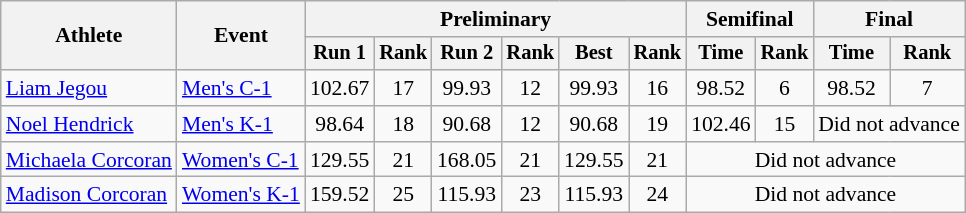<table class="wikitable" style="font-size:90%">
<tr>
<th rowspan=2>Athlete</th>
<th rowspan=2>Event</th>
<th colspan=6>Preliminary</th>
<th colspan=2>Semifinal</th>
<th colspan=2>Final</th>
</tr>
<tr style="font-size:95%">
<th>Run 1</th>
<th>Rank</th>
<th>Run 2</th>
<th>Rank</th>
<th>Best</th>
<th>Rank</th>
<th>Time</th>
<th>Rank</th>
<th>Time</th>
<th>Rank</th>
</tr>
<tr align=center>
<td align=left><a href='#'>Liam Jegou</a></td>
<td align=left><a href='#'>Men's C-1</a></td>
<td>102.67</td>
<td>17</td>
<td>99.93</td>
<td>12</td>
<td>99.93</td>
<td>16</td>
<td>98.52</td>
<td>6</td>
<td>98.52</td>
<td>7</td>
</tr>
<tr align=center>
<td align=left><a href='#'>Noel Hendrick</a></td>
<td align=left><a href='#'>Men's K-1</a></td>
<td>98.64</td>
<td>18</td>
<td>90.68</td>
<td>12</td>
<td>90.68</td>
<td>19</td>
<td>102.46</td>
<td>15</td>
<td colspan="2">Did not advance</td>
</tr>
<tr align=center>
<td align=left><a href='#'>Michaela Corcoran</a></td>
<td align=left><a href='#'>Women's C-1</a></td>
<td>129.55</td>
<td>21</td>
<td>168.05</td>
<td>21</td>
<td>129.55</td>
<td>21</td>
<td colspan="4">Did not advance</td>
</tr>
<tr align=center>
<td align=left><a href='#'>Madison Corcoran</a></td>
<td align=left><a href='#'>Women's K-1</a></td>
<td>159.52</td>
<td>25</td>
<td>115.93</td>
<td>23</td>
<td>115.93</td>
<td>24</td>
<td colspan="4">Did not advance</td>
</tr>
</table>
